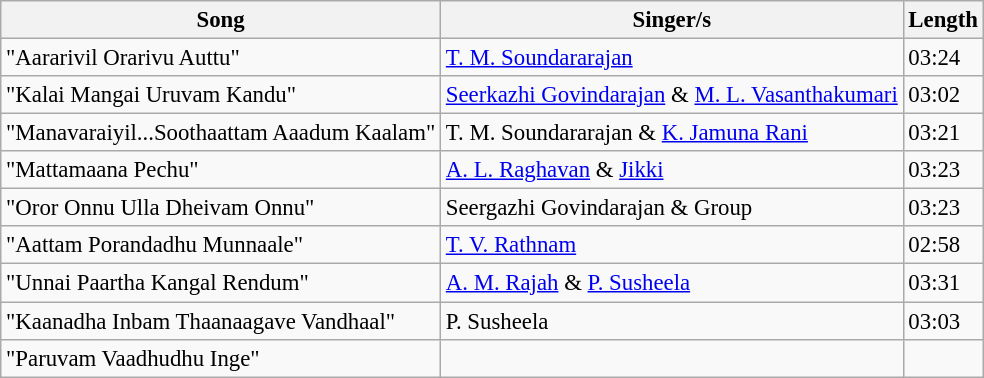<table class="wikitable" style="font-size:95%;">
<tr>
<th>Song</th>
<th>Singer/s</th>
<th>Length</th>
</tr>
<tr>
<td>"Aararivil Orarivu Auttu"</td>
<td><a href='#'>T. M. Soundararajan</a></td>
<td>03:24</td>
</tr>
<tr>
<td>"Kalai Mangai Uruvam Kandu"</td>
<td><a href='#'>Seerkazhi Govindarajan</a> & <a href='#'>M. L. Vasanthakumari</a></td>
<td>03:02</td>
</tr>
<tr>
<td>"Manavaraiyil...Soothaattam Aaadum Kaalam"</td>
<td>T. M. Soundararajan & <a href='#'>K. Jamuna Rani</a></td>
<td>03:21</td>
</tr>
<tr>
<td>"Mattamaana Pechu"</td>
<td><a href='#'>A. L. Raghavan</a> & <a href='#'>Jikki</a></td>
<td>03:23</td>
</tr>
<tr>
<td>"Oror Onnu Ulla Dheivam Onnu"</td>
<td>Seergazhi Govindarajan & Group</td>
<td>03:23</td>
</tr>
<tr>
<td>"Aattam Porandadhu Munnaale"</td>
<td><a href='#'>T. V. Rathnam</a></td>
<td>02:58</td>
</tr>
<tr>
<td>"Unnai Paartha Kangal Rendum"</td>
<td><a href='#'>A. M. Rajah</a> & <a href='#'>P. Susheela</a></td>
<td>03:31</td>
</tr>
<tr>
<td>"Kaanadha Inbam Thaanaagave Vandhaal"</td>
<td>P. Susheela</td>
<td>03:03</td>
</tr>
<tr>
<td>"Paruvam Vaadhudhu Inge"</td>
<td></td>
<td></td>
</tr>
</table>
